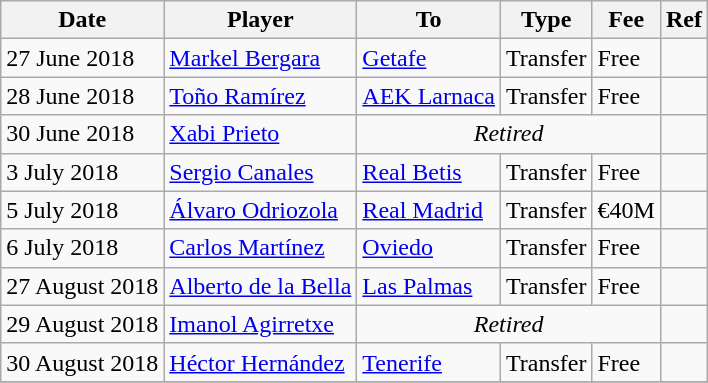<table class="wikitable">
<tr>
<th>Date</th>
<th>Player</th>
<th>To</th>
<th>Type</th>
<th>Fee</th>
<th>Ref</th>
</tr>
<tr>
<td>27 June 2018</td>
<td> <a href='#'>Markel Bergara</a></td>
<td> <a href='#'>Getafe</a></td>
<td>Transfer</td>
<td>Free</td>
<td></td>
</tr>
<tr>
<td>28 June 2018</td>
<td> <a href='#'>Toño Ramírez</a></td>
<td> <a href='#'>AEK Larnaca</a></td>
<td>Transfer</td>
<td>Free</td>
<td></td>
</tr>
<tr>
<td>30 June 2018</td>
<td> <a href='#'>Xabi Prieto</a></td>
<td colspan=3 align=center><em>Retired</em></td>
<td></td>
</tr>
<tr>
<td>3 July 2018</td>
<td> <a href='#'>Sergio Canales</a></td>
<td> <a href='#'>Real Betis</a></td>
<td>Transfer</td>
<td>Free</td>
<td></td>
</tr>
<tr>
<td>5 July 2018</td>
<td> <a href='#'>Álvaro Odriozola</a></td>
<td> <a href='#'>Real Madrid</a></td>
<td>Transfer</td>
<td>€40M</td>
<td></td>
</tr>
<tr>
<td>6 July 2018</td>
<td> <a href='#'>Carlos Martínez</a></td>
<td> <a href='#'>Oviedo</a></td>
<td>Transfer</td>
<td>Free</td>
<td></td>
</tr>
<tr>
<td>27 August 2018</td>
<td> <a href='#'>Alberto de la Bella</a></td>
<td> <a href='#'>Las Palmas</a></td>
<td>Transfer</td>
<td>Free</td>
<td></td>
</tr>
<tr>
<td>29 August 2018</td>
<td> <a href='#'>Imanol Agirretxe</a></td>
<td colspan=3 align=center><em>Retired</em></td>
<td></td>
</tr>
<tr>
<td>30 August 2018</td>
<td> <a href='#'>Héctor Hernández</a></td>
<td> <a href='#'>Tenerife</a></td>
<td>Transfer</td>
<td>Free</td>
<td></td>
</tr>
<tr>
</tr>
</table>
